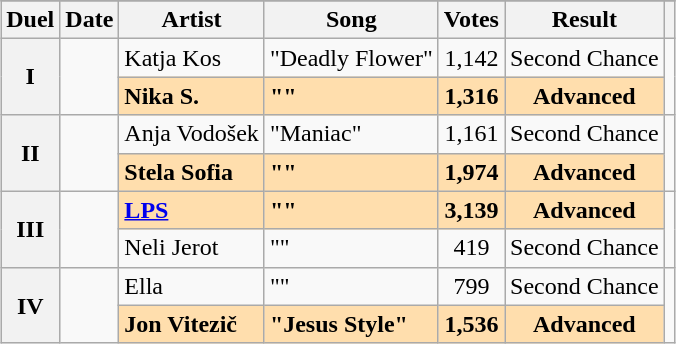<table class="sortable wikitable" style="margin: 1em auto 1em auto; text-align:center">
<tr>
</tr>
<tr>
<th scope="col" class="unsortable">Duel</th>
<th scope="col" class="unsortable">Date</th>
<th scope="col">Artist</th>
<th scope="col">Song</th>
<th scope="col">Votes</th>
<th scope="col">Result</th>
<th scope="col" class="unsortable"></th>
</tr>
<tr>
<th scope="row" rowspan="2">I</th>
<td rowspan="2"></td>
<td align="left">Katja Kos</td>
<td align="left">"Deadly Flower"</td>
<td>1,142</td>
<td>Second Chance</td>
<td rowspan="2" align="center"></td>
</tr>
<tr>
<td style="font-weight:bold; background:navajowhite;" align="left">Nika S.</td>
<td style="font-weight:bold; background:navajowhite;" align="left">""</td>
<td style="font-weight:bold; background:navajowhite;">1,316</td>
<td style="font-weight:bold; background:navajowhite;">Advanced</td>
</tr>
<tr>
<th scope="row" rowspan="2">II</th>
<td rowspan="2"></td>
<td align="left">Anja Vodošek</td>
<td align="left">"Maniac"</td>
<td>1,161</td>
<td>Second Chance</td>
<td rowspan="2" align="center"></td>
</tr>
<tr>
<td style="font-weight:bold; background:navajowhite;" align="left">Stela Sofia</td>
<td style="font-weight:bold; background:navajowhite;" align="left">""</td>
<td style="font-weight:bold; background:navajowhite;">1,974</td>
<td style="font-weight:bold; background:navajowhite;">Advanced</td>
</tr>
<tr>
<th scope="row" rowspan="2">III</th>
<td rowspan="2"></td>
<td style="font-weight:bold; background:navajowhite;" align="left"><a href='#'>LPS</a></td>
<td style="font-weight:bold; background:navajowhite;" align="left">""</td>
<td style="font-weight:bold; background:navajowhite;">3,139</td>
<td style="font-weight:bold; background:navajowhite;">Advanced</td>
<td rowspan="2" align="center"></td>
</tr>
<tr>
<td align="left">Neli Jerot</td>
<td align="left">""</td>
<td>419</td>
<td>Second Chance</td>
</tr>
<tr>
<th scope="row" rowspan="2">IV</th>
<td rowspan="2"></td>
<td align="left">Ella</td>
<td align="left">""</td>
<td>799</td>
<td>Second Chance</td>
<td rowspan="2" align="center"></td>
</tr>
<tr>
<td style="font-weight:bold; background:navajowhite;" align="left">Jon Vitezič</td>
<td style="font-weight:bold; background:navajowhite;" align="left">"Jesus Style"</td>
<td style="font-weight:bold; background:navajowhite;">1,536</td>
<td style="font-weight:bold; background:navajowhite;">Advanced</td>
</tr>
</table>
